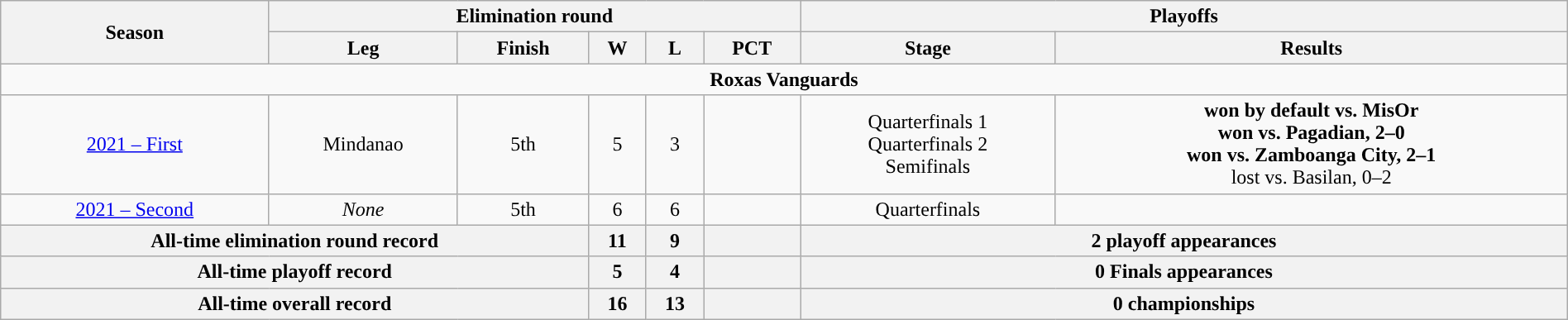<table class=wikitable style="width:100%; text-align:center">
<tr>
<th rowspan=2>Season</th>
<th colspan=5>Elimination round</th>
<th colspan=2>Playoffs</th>
</tr>
<tr>
<th>Leg</th>
<th>Finish</th>
<th>W</th>
<th>L</th>
<th>PCT</th>
<th>Stage</th>
<th>Results</th>
</tr>
<tr>
<td colspan=10><span><strong>Roxas Vanguards</strong></span></td>
</tr>
<tr>
<td><a href='#'>2021 – First</a></td>
<td>Mindanao</td>
<td>5th</td>
<td>5</td>
<td>3</td>
<td></td>
<td>Quarterfinals 1 <br> Quarterfinals 2 <br> Semifinals <br> </td>
<td><strong>won by default vs. MisOr</strong> <br> <strong>won vs. Pagadian, 2–0</strong> <br> <strong>won vs. Zamboanga City, 2–1</strong> <br> lost vs. Basilan, 0–2</td>
</tr>
<tr>
<td><a href='#'>2021 – Second</a> <br> </td>
<td><em>None</em></td>
<td>5th</td>
<td>6</td>
<td>6</td>
<td></td>
<td>Quarterfinals</td>
<td></td>
</tr>
<tr>
<th colspan=3>All-time elimination round record</th>
<th>11</th>
<th>9</th>
<th></th>
<th colspan=2>2 playoff appearances</th>
</tr>
<tr>
<th colspan=3>All-time playoff record</th>
<th>5</th>
<th>4</th>
<th></th>
<th colspan=2>0 Finals appearances</th>
</tr>
<tr>
<th colspan=3>All-time overall record</th>
<th>16</th>
<th>13</th>
<th></th>
<th colspan=2>0 championships</th>
</tr>
</table>
